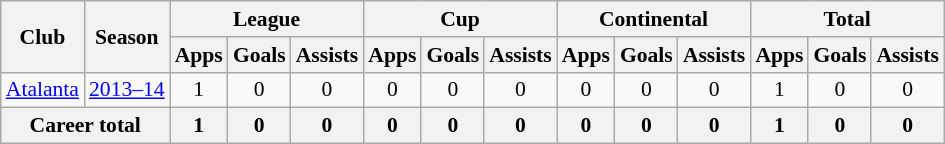<table class="wikitable" style="font-size:90%; text-align:center;">
<tr>
<th rowspan="2">Club</th>
<th rowspan="2">Season</th>
<th colspan="3">League</th>
<th colspan="3">Cup</th>
<th colspan="3">Continental</th>
<th colspan="3">Total</th>
</tr>
<tr>
<th>Apps</th>
<th>Goals</th>
<th>Assists</th>
<th>Apps</th>
<th>Goals</th>
<th>Assists</th>
<th>Apps</th>
<th>Goals</th>
<th>Assists</th>
<th>Apps</th>
<th>Goals</th>
<th>Assists</th>
</tr>
<tr>
<td rowspan="1"><a href='#'>Atalanta</a></td>
<td><a href='#'>2013–14</a></td>
<td>1</td>
<td>0</td>
<td>0</td>
<td>0</td>
<td>0</td>
<td>0</td>
<td>0</td>
<td>0</td>
<td>0</td>
<td>1</td>
<td>0</td>
<td>0</td>
</tr>
<tr>
<th colspan="2">Career total</th>
<th>1</th>
<th>0</th>
<th>0</th>
<th>0</th>
<th>0</th>
<th>0</th>
<th>0</th>
<th>0</th>
<th>0</th>
<th>1</th>
<th>0</th>
<th>0</th>
</tr>
</table>
